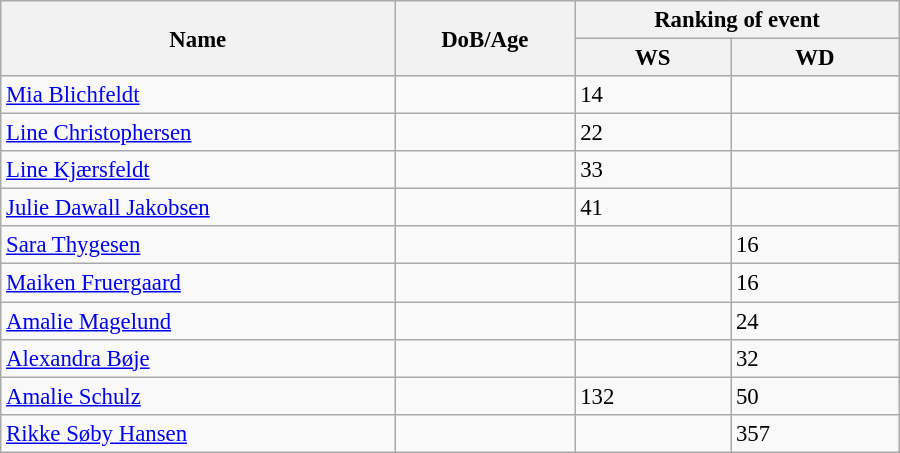<table class="wikitable"  style="width:600px; font-size:95%;">
<tr>
<th align="left" rowspan="2">Name</th>
<th align="left" rowspan="2">DoB/Age</th>
<th align="center" colspan="2">Ranking of event</th>
</tr>
<tr>
<th align="center">WS</th>
<th align="center">WD</th>
</tr>
<tr>
<td align="left"><a href='#'>Mia Blichfeldt</a></td>
<td align="left"></td>
<td>14</td>
<td></td>
</tr>
<tr>
<td align="left"><a href='#'>Line Christophersen</a></td>
<td align="left"></td>
<td>22</td>
<td></td>
</tr>
<tr>
<td align="left"><a href='#'>Line Kjærsfeldt</a></td>
<td align="left"></td>
<td>33</td>
<td></td>
</tr>
<tr>
<td align="left"><a href='#'>Julie Dawall Jakobsen</a></td>
<td align="left"></td>
<td>41</td>
<td></td>
</tr>
<tr>
<td align="left"><a href='#'>Sara Thygesen</a></td>
<td align="left"></td>
<td></td>
<td>16</td>
</tr>
<tr>
<td align="left"><a href='#'>Maiken Fruergaard</a></td>
<td align="left"></td>
<td></td>
<td>16</td>
</tr>
<tr>
<td align="left"><a href='#'>Amalie Magelund</a></td>
<td align="left"></td>
<td></td>
<td>24</td>
</tr>
<tr>
<td align="left"><a href='#'>Alexandra Bøje</a></td>
<td align="left"></td>
<td></td>
<td>32</td>
</tr>
<tr>
<td align="left"><a href='#'>Amalie Schulz</a></td>
<td align="left"></td>
<td>132</td>
<td>50</td>
</tr>
<tr>
<td align="left"><a href='#'>Rikke Søby Hansen</a></td>
<td align="left"></td>
<td></td>
<td>357</td>
</tr>
</table>
